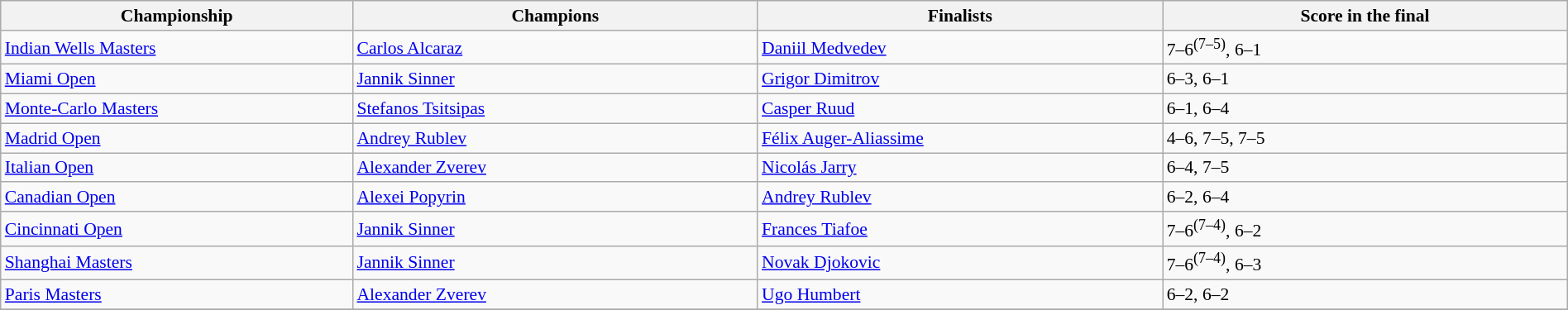<table class="wikitable nowrap" style="font-size:90%;" width="100%">
<tr>
<th style="width: 20%;">Championship</th>
<th style="width: 23%;">Champions</th>
<th style="width: 23%;">Finalists</th>
<th style="width: 23%;">Score in the final</th>
</tr>
<tr>
<td><a href='#'>Indian Wells Masters</a></td>
<td> <a href='#'>Carlos Alcaraz</a></td>
<td> <a href='#'>Daniil Medvedev</a></td>
<td>7–6<sup>(7–5)</sup>, 6–1</td>
</tr>
<tr>
<td><a href='#'>Miami Open</a></td>
<td> <a href='#'>Jannik Sinner</a></td>
<td> <a href='#'>Grigor Dimitrov</a></td>
<td>6–3, 6–1</td>
</tr>
<tr>
<td><a href='#'>Monte-Carlo Masters</a></td>
<td> <a href='#'>Stefanos Tsitsipas</a></td>
<td> <a href='#'>Casper Ruud</a></td>
<td>6–1, 6–4</td>
</tr>
<tr>
<td><a href='#'>Madrid Open</a></td>
<td> <a href='#'>Andrey Rublev</a></td>
<td> <a href='#'>Félix Auger-Aliassime</a></td>
<td>4–6, 7–5, 7–5</td>
</tr>
<tr>
<td><a href='#'>Italian Open</a></td>
<td> <a href='#'>Alexander Zverev</a></td>
<td> <a href='#'>Nicolás Jarry</a></td>
<td>6–4, 7–5</td>
</tr>
<tr>
<td><a href='#'>Canadian Open</a></td>
<td> <a href='#'>Alexei Popyrin</a></td>
<td> <a href='#'>Andrey Rublev</a></td>
<td>6–2, 6–4</td>
</tr>
<tr>
<td><a href='#'>Cincinnati Open</a></td>
<td> <a href='#'>Jannik Sinner</a></td>
<td> <a href='#'>Frances Tiafoe</a></td>
<td>7–6<sup>(7–4)</sup>, 6–2</td>
</tr>
<tr>
<td><a href='#'>Shanghai Masters</a></td>
<td> <a href='#'>Jannik Sinner</a></td>
<td> <a href='#'>Novak Djokovic</a></td>
<td>7–6<sup>(7–4)</sup>, 6–3</td>
</tr>
<tr>
<td><a href='#'>Paris Masters</a></td>
<td> <a href='#'>Alexander Zverev</a></td>
<td> <a href='#'>Ugo Humbert</a></td>
<td>6–2, 6–2</td>
</tr>
<tr>
</tr>
</table>
